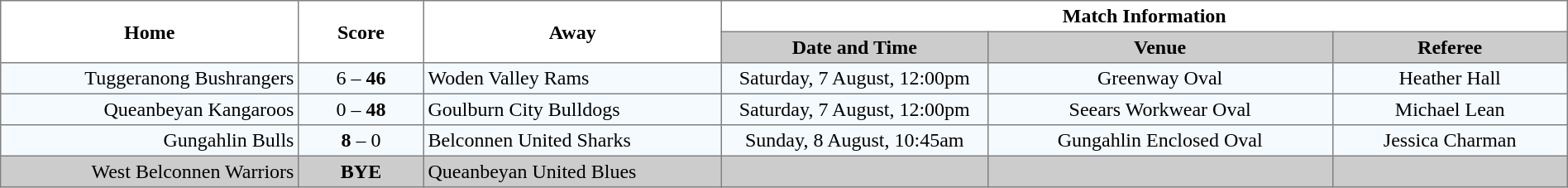<table border="1" cellpadding="3" cellspacing="0" width="100%" style="border-collapse:collapse;  text-align:center;">
<tr>
<th rowspan="2" width="19%">Home</th>
<th rowspan="2" width="8%">Score</th>
<th rowspan="2" width="19%">Away</th>
<th colspan="3">Match Information</th>
</tr>
<tr bgcolor="#CCCCCC">
<th width="17%">Date and Time</th>
<th width="22%">Venue</th>
<th width="50%">Referee</th>
</tr>
<tr style="text-align:center; background:#f5faff;">
<td align="right">Tuggeranong Bushrangers </td>
<td>6 – <strong>46</strong></td>
<td align="left"> Woden Valley Rams</td>
<td>Saturday, 7 August, 12:00pm</td>
<td>Greenway Oval</td>
<td>Heather Hall</td>
</tr>
<tr style="text-align:center; background:#f5faff;">
<td align="right">Queanbeyan Kangaroos </td>
<td>0 – <strong>48</strong></td>
<td align="left"> Goulburn City Bulldogs</td>
<td>Saturday, 7 August, 12:00pm</td>
<td>Seears Workwear Oval</td>
<td>Michael Lean</td>
</tr>
<tr style="text-align:center; background:#f5faff;">
<td align="right">Gungahlin Bulls </td>
<td><strong>8</strong> – 0</td>
<td align="left"> Belconnen United Sharks</td>
<td>Sunday, 8 August, 10:45am</td>
<td>Gungahlin Enclosed Oval</td>
<td>Jessica Charman</td>
</tr>
<tr style="text-align:center; background:#CCCCCC;">
<td align="right">West Belconnen Warriors </td>
<td><strong>BYE</strong></td>
<td align="left"> Queanbeyan United Blues</td>
<td></td>
<td></td>
<td></td>
</tr>
</table>
